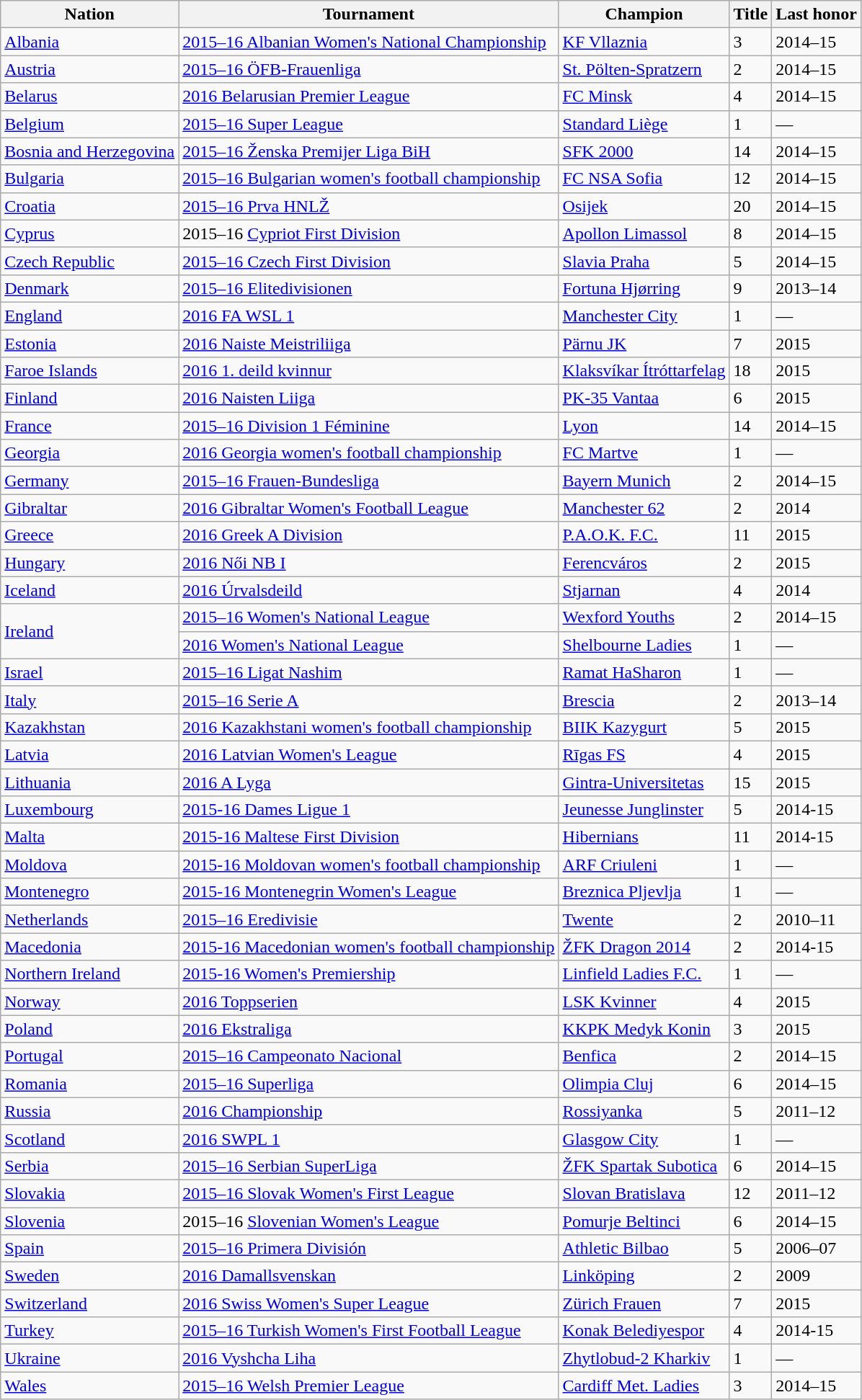<table class="wikitable sortable">
<tr>
<th>Nation</th>
<th>Tournament</th>
<th>Champion</th>
<th data-sort-type="number">Title</th>
<th>Last honor</th>
</tr>
<tr>
<td> <a href='#'>Albania</a></td>
<td><a href='#'>2015–16 Albanian Women's National Championship</a></td>
<td><a href='#'>KF Vllaznia</a></td>
<td>3</td>
<td>2014–15</td>
</tr>
<tr>
<td> <a href='#'>Austria</a></td>
<td><a href='#'>2015–16 ÖFB-Frauenliga</a></td>
<td><a href='#'>St. Pölten-Spratzern</a></td>
<td>2</td>
<td>2014–15</td>
</tr>
<tr>
<td> <a href='#'>Belarus</a></td>
<td><a href='#'>2016 Belarusian Premier League</a></td>
<td><a href='#'>FC Minsk</a></td>
<td>4</td>
<td>2014–15</td>
</tr>
<tr>
<td> <a href='#'>Belgium</a></td>
<td><a href='#'>2015–16 Super League</a></td>
<td><a href='#'>Standard Liège</a></td>
<td>1 </td>
<td>— </td>
</tr>
<tr>
<td> <a href='#'>Bosnia and Herzegovina</a></td>
<td><a href='#'>2015–16 Ženska Premijer Liga BiH</a></td>
<td><a href='#'>SFK 2000</a></td>
<td>14</td>
<td>2014–15</td>
</tr>
<tr>
<td> <a href='#'>Bulgaria</a></td>
<td><a href='#'>2015–16 Bulgarian women's football championship</a></td>
<td><a href='#'>FC NSA Sofia</a></td>
<td>12</td>
<td>2014–15</td>
</tr>
<tr>
<td> <a href='#'>Croatia</a></td>
<td><a href='#'>2015–16 Prva HNLŽ</a></td>
<td><a href='#'>Osijek</a></td>
<td>20</td>
<td>2014–15</td>
</tr>
<tr>
<td> <a href='#'>Cyprus</a></td>
<td>2015–16 <a href='#'>Cypriot First Division</a></td>
<td><a href='#'>Apollon Limassol</a></td>
<td>8</td>
<td>2014–15</td>
</tr>
<tr>
<td> <a href='#'>Czech Republic</a></td>
<td><a href='#'>2015–16 Czech First Division</a></td>
<td><a href='#'>Slavia Praha</a></td>
<td>5</td>
<td>2014–15</td>
</tr>
<tr>
<td> <a href='#'>Denmark</a></td>
<td><a href='#'>2015–16 Elitedivisionen</a></td>
<td><a href='#'>Fortuna Hjørring</a></td>
<td>9</td>
<td>2013–14</td>
</tr>
<tr>
<td> <a href='#'>England</a></td>
<td><a href='#'>2016 FA WSL 1</a></td>
<td><a href='#'>Manchester City</a></td>
<td>1</td>
<td>—</td>
</tr>
<tr>
<td> <a href='#'>Estonia</a></td>
<td><a href='#'>2016 Naiste Meistriliiga</a></td>
<td><a href='#'>Pärnu JK</a></td>
<td>7</td>
<td>2015</td>
</tr>
<tr>
<td> <a href='#'>Faroe Islands</a></td>
<td><a href='#'>2016 1. deild kvinnur</a></td>
<td><a href='#'>Klaksvíkar Ítróttarfelag</a></td>
<td>18</td>
<td>2015</td>
</tr>
<tr>
<td> <a href='#'>Finland</a></td>
<td><a href='#'>2016 Naisten Liiga</a></td>
<td><a href='#'>PK-35 Vantaa</a></td>
<td>6</td>
<td>2015</td>
</tr>
<tr>
<td> <a href='#'>France</a></td>
<td><a href='#'>2015–16 Division 1 Féminine</a></td>
<td><a href='#'>Lyon</a></td>
<td>14</td>
<td>2014–15</td>
</tr>
<tr>
<td> <a href='#'>Georgia</a></td>
<td><a href='#'>2016 Georgia women's football championship</a></td>
<td><a href='#'>FC Martve</a></td>
<td>1</td>
<td>—</td>
</tr>
<tr>
<td> <a href='#'>Germany</a></td>
<td><a href='#'>2015–16 Frauen-Bundesliga</a></td>
<td><a href='#'>Bayern Munich</a></td>
<td>2</td>
<td>2014–15</td>
</tr>
<tr>
<td> <a href='#'>Gibraltar</a></td>
<td><a href='#'>2016 Gibraltar Women's Football League</a></td>
<td><a href='#'>Manchester 62</a></td>
<td>2</td>
<td>2014</td>
</tr>
<tr>
<td> <a href='#'>Greece</a></td>
<td><a href='#'>2016 Greek A Division</a></td>
<td><a href='#'>P.A.O.K. F.C.</a></td>
<td>11</td>
<td>2015</td>
</tr>
<tr>
<td> <a href='#'>Hungary</a></td>
<td><a href='#'>2016 Női NB I</a></td>
<td><a href='#'>Ferencváros</a></td>
<td>2</td>
<td>2015</td>
</tr>
<tr>
<td> <a href='#'>Iceland</a></td>
<td><a href='#'>2016 Úrvalsdeild</a></td>
<td><a href='#'>Stjarnan</a></td>
<td>4</td>
<td>2014</td>
</tr>
<tr>
<td rowspan=2> <a href='#'>Ireland</a></td>
<td><a href='#'>2015–16 Women's National League</a></td>
<td><a href='#'>Wexford Youths</a></td>
<td>2</td>
<td>2014–15</td>
</tr>
<tr>
<td><a href='#'>2016 Women's National League</a> </td>
<td><a href='#'>Shelbourne Ladies</a></td>
<td>1</td>
<td>—</td>
</tr>
<tr>
<td> <a href='#'>Israel</a></td>
<td><a href='#'>2015–16 Ligat Nashim</a></td>
<td><a href='#'>Ramat HaSharon</a></td>
<td>1</td>
<td>—</td>
</tr>
<tr>
<td> <a href='#'>Italy</a></td>
<td><a href='#'>2015–16 Serie A</a></td>
<td><a href='#'>Brescia</a></td>
<td>2</td>
<td>2013–14</td>
</tr>
<tr>
<td> <a href='#'>Kazakhstan</a></td>
<td><a href='#'>2016 Kazakhstani women's football championship</a></td>
<td><a href='#'>BIIK Kazygurt</a></td>
<td>5</td>
<td>2015</td>
</tr>
<tr>
<td> <a href='#'>Latvia</a></td>
<td><a href='#'>2016 Latvian Women's League</a></td>
<td><a href='#'>Rīgas FS</a></td>
<td>4</td>
<td>2015</td>
</tr>
<tr>
<td> <a href='#'>Lithuania</a></td>
<td><a href='#'>2016 A Lyga</a></td>
<td><a href='#'>Gintra-Universitetas</a></td>
<td>15</td>
<td>2015</td>
</tr>
<tr>
<td> <a href='#'>Luxembourg</a></td>
<td><a href='#'>2015-16 Dames Ligue 1</a></td>
<td><a href='#'>Jeunesse Junglinster</a></td>
<td>5</td>
<td>2014-15</td>
</tr>
<tr>
<td> <a href='#'>Malta</a></td>
<td><a href='#'>2015-16 Maltese First Division</a></td>
<td><a href='#'>Hibernians</a></td>
<td>11</td>
<td>2014-15</td>
</tr>
<tr>
<td> <a href='#'>Moldova</a></td>
<td><a href='#'>2015-16 Moldovan women's football championship</a></td>
<td><a href='#'>ARF Criuleni</a></td>
<td>1</td>
<td>—</td>
</tr>
<tr>
<td> <a href='#'>Montenegro</a></td>
<td><a href='#'>2015-16 Montenegrin Women's League</a></td>
<td><a href='#'>Breznica Pljevlja</a></td>
<td>1</td>
<td>—</td>
</tr>
<tr>
<td> <a href='#'>Netherlands</a></td>
<td><a href='#'>2015–16 Eredivisie</a></td>
<td><a href='#'>Twente</a></td>
<td>2 </td>
<td>2010–11 </td>
</tr>
<tr>
<td> <a href='#'>Macedonia</a></td>
<td><a href='#'>2015-16 Macedonian women's football championship</a></td>
<td><a href='#'>ŽFK Dragon 2014</a></td>
<td>2</td>
<td>2014-15</td>
</tr>
<tr>
<td> <a href='#'>Northern Ireland</a></td>
<td><a href='#'>2015-16 Women's Premiership</a></td>
<td><a href='#'>Linfield Ladies F.C.</a></td>
<td>1</td>
<td>—</td>
</tr>
<tr>
<td> <a href='#'>Norway</a></td>
<td><a href='#'>2016 Toppserien</a></td>
<td><a href='#'>LSK Kvinner</a></td>
<td>4</td>
<td>2015</td>
</tr>
<tr>
<td> <a href='#'>Poland</a></td>
<td><a href='#'>2016 Ekstraliga</a></td>
<td><a href='#'>KKPK Medyk Konin</a></td>
<td>3</td>
<td>2015</td>
</tr>
<tr>
<td> <a href='#'>Portugal</a></td>
<td><a href='#'>2015–16 Campeonato Nacional</a></td>
<td><a href='#'>Benfica</a></td>
<td>2</td>
<td>2014–15</td>
</tr>
<tr>
<td> <a href='#'>Romania</a></td>
<td><a href='#'>2015–16 Superliga</a></td>
<td><a href='#'>Olimpia Cluj</a></td>
<td>6</td>
<td>2014–15</td>
</tr>
<tr>
<td> <a href='#'>Russia</a></td>
<td><a href='#'>2016 Championship</a></td>
<td><a href='#'>Rossiyanka</a></td>
<td>5</td>
<td>2011–12</td>
</tr>
<tr>
<td> <a href='#'>Scotland</a></td>
<td><a href='#'>2016 SWPL 1</a> </td>
<td><a href='#'>Glasgow City</a></td>
<td>1 </td>
<td>—</td>
</tr>
<tr>
<td> <a href='#'>Serbia</a></td>
<td><a href='#'>2015–16 Serbian SuperLiga</a></td>
<td><a href='#'>ŽFK Spartak Subotica</a></td>
<td>6</td>
<td>2014–15</td>
</tr>
<tr>
<td> <a href='#'>Slovakia</a></td>
<td><a href='#'>2015–16 Slovak Women's First League</a></td>
<td><a href='#'>Slovan Bratislava</a></td>
<td>12</td>
<td>2011–12</td>
</tr>
<tr>
<td> <a href='#'>Slovenia</a></td>
<td>2015–16 <a href='#'>Slovenian Women's League</a></td>
<td><a href='#'>Pomurje Beltinci</a></td>
<td>6</td>
<td>2014–15</td>
</tr>
<tr>
<td> <a href='#'>Spain</a></td>
<td><a href='#'>2015–16 Primera División</a></td>
<td><a href='#'>Athletic Bilbao</a></td>
<td>5</td>
<td>2006–07</td>
</tr>
<tr>
<td> <a href='#'>Sweden</a></td>
<td><a href='#'>2016 Damallsvenskan</a></td>
<td><a href='#'>Linköping</a></td>
<td>2</td>
<td>2009</td>
</tr>
<tr>
<td> <a href='#'>Switzerland</a></td>
<td><a href='#'>2016 Swiss Women's Super League</a></td>
<td><a href='#'>Zürich Frauen</a></td>
<td>7</td>
<td>2015</td>
</tr>
<tr>
<td> <a href='#'>Turkey</a></td>
<td><a href='#'>2015–16 Turkish Women's First Football League</a></td>
<td><a href='#'>Konak Belediyespor</a></td>
<td>4</td>
<td>2014-15</td>
</tr>
<tr>
<td> <a href='#'>Ukraine</a></td>
<td><a href='#'>2016 Vyshcha Liha</a></td>
<td><a href='#'>Zhytlobud-2 Kharkiv</a></td>
<td>1</td>
<td>—</td>
</tr>
<tr>
<td> <a href='#'>Wales</a></td>
<td><a href='#'>2015–16 Welsh Premier League</a></td>
<td><a href='#'>Cardiff Met. Ladies</a></td>
<td>3</td>
<td>2014–15</td>
</tr>
</table>
